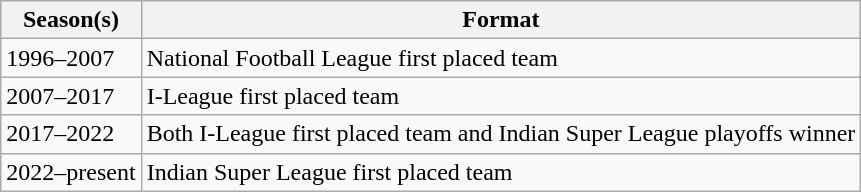<table class="wikitable">
<tr>
<th>Season(s)</th>
<th>Format</th>
</tr>
<tr>
<td>1996–2007</td>
<td>National Football League first placed team</td>
</tr>
<tr>
<td>2007–2017</td>
<td>I-League first placed team</td>
</tr>
<tr>
<td>2017–2022</td>
<td>Both I-League first placed team and Indian Super League playoffs winner</td>
</tr>
<tr>
<td>2022–present</td>
<td>Indian Super League first placed team</td>
</tr>
</table>
